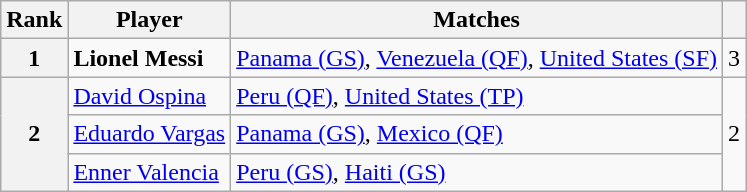<table class="wikitable plainrowheaders unsortable">
<tr>
<th>Rank</th>
<th>Player</th>
<th>Matches</th>
<th></th>
</tr>
<tr>
<th>1</th>
<td> <strong>Lionel Messi</strong></td>
<td> <a href='#'>Panama (GS)</a>,  <a href='#'>Venezuela (QF)</a>,  <a href='#'>United States (SF)</a></td>
<td align="center">3</td>
</tr>
<tr>
<th rowspan="3">2</th>
<td> <a href='#'>David Ospina</a></td>
<td> <a href='#'>Peru (QF)</a>,  <a href='#'>United States (TP)</a></td>
<td rowspan="3" align="center">2</td>
</tr>
<tr>
<td> <a href='#'>Eduardo Vargas</a></td>
<td> <a href='#'>Panama (GS)</a>,  <a href='#'>Mexico (QF)</a></td>
</tr>
<tr>
<td> <a href='#'>Enner Valencia</a></td>
<td> <a href='#'>Peru (GS)</a>,  <a href='#'>Haiti (GS)</a></td>
</tr>
</table>
